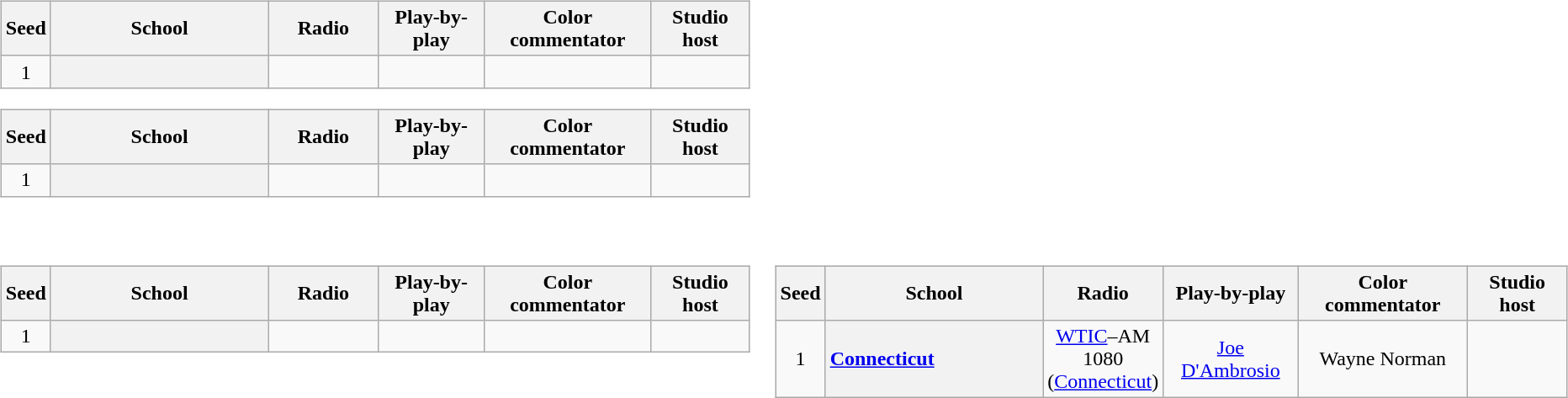<table>
<tr>
<td valign=top><br><table class="wikitable sortable plainrowheaders">
<tr>
<th scope="col">Seed</th>
<th scope="col" style="width: 165px;">School</th>
<th scope="col" style="width: 80px;">Radio</th>
<th scope="col">Play-by-play</th>
<th scope="col">Color commentator</th>
<th scope="col">Studio host</th>
</tr>
<tr>
<td align=center>1</td>
<th scope="row" style="text-align:left"></th>
<td align=center></td>
<td align=center></td>
<td align=center></td>
<td align=center></td>
</tr>
</table>
<table class="wikitable sortable plainrowheaders">
<tr>
<th scope="col">Seed</th>
<th scope="col" style="width: 165px;">School</th>
<th scope="col" style="width: 80px;">Radio</th>
<th scope="col">Play-by-play</th>
<th scope="col">Color commentator</th>
<th scope="col">Studio host</th>
</tr>
<tr>
<td align=center>1</td>
<th scope="row" style="text-align:left"></th>
<td align=center></td>
<td align=center></td>
<td align=center></td>
<td align=center></td>
</tr>
</table>
</td>
</tr>
<tr>
<td valign=top><br><table class="wikitable sortable plainrowheaders">
<tr>
<th scope="col">Seed</th>
<th scope="col" style="width: 165px;">School</th>
<th scope="col" style="width: 80px;">Radio</th>
<th scope="col">Play-by-play</th>
<th scope="col">Color commentator</th>
<th scope="col">Studio host</th>
</tr>
<tr>
<td align=center>1</td>
<th scope="row" style="text-align:left"></th>
<td align=center></td>
<td align=center></td>
<td align=center></td>
<td align=center></td>
</tr>
</table>
</td>
<td valign=top><br><table class="wikitable sortable plainrowheaders">
<tr>
<th scope="col">Seed</th>
<th scope="col" style="width: 165px;">School</th>
<th scope="col" style="width: 80px;">Radio</th>
<th scope="col">Play-by-play</th>
<th scope="col">Color commentator</th>
<th scope="col">Studio host</th>
</tr>
<tr>
<td align=center>1</td>
<th scope="row" style="text-align:left"><a href='#'>Connecticut</a></th>
<td align=center><a href='#'>WTIC</a>–AM 1080 (<a href='#'>Connecticut</a>)</td>
<td align=center><a href='#'>Joe D'Ambrosio</a></td>
<td align=center>Wayne Norman</td>
<td align=center></td>
</tr>
</table>
</td>
</tr>
</table>
